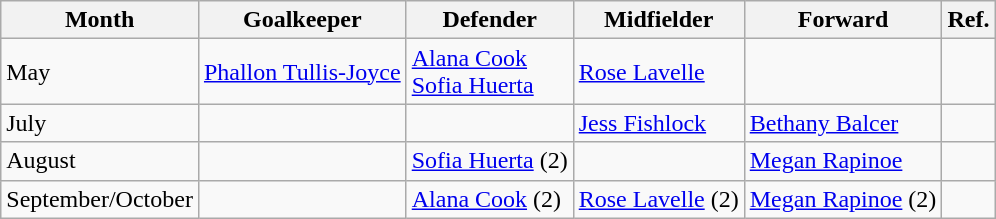<table class=wikitable>
<tr>
<th>Month</th>
<th>Goalkeeper</th>
<th>Defender</th>
<th>Midfielder</th>
<th>Forward</th>
<th>Ref.</th>
</tr>
<tr>
<td>May</td>
<td> <a href='#'>Phallon Tullis-Joyce</a></td>
<td> <a href='#'>Alana Cook</a><br> <a href='#'>Sofia Huerta</a></td>
<td> <a href='#'>Rose Lavelle</a></td>
<td></td>
<td></td>
</tr>
<tr>
<td>July</td>
<td></td>
<td></td>
<td> <a href='#'>Jess Fishlock</a></td>
<td> <a href='#'>Bethany Balcer</a></td>
<td></td>
</tr>
<tr>
<td>August</td>
<td></td>
<td> <a href='#'>Sofia Huerta</a> (2)</td>
<td></td>
<td> <a href='#'>Megan Rapinoe</a></td>
<td></td>
</tr>
<tr>
<td>September/October</td>
<td></td>
<td> <a href='#'>Alana Cook</a> (2)</td>
<td> <a href='#'>Rose Lavelle</a> (2)</td>
<td> <a href='#'>Megan Rapinoe</a> (2)</td>
<td></td>
</tr>
</table>
